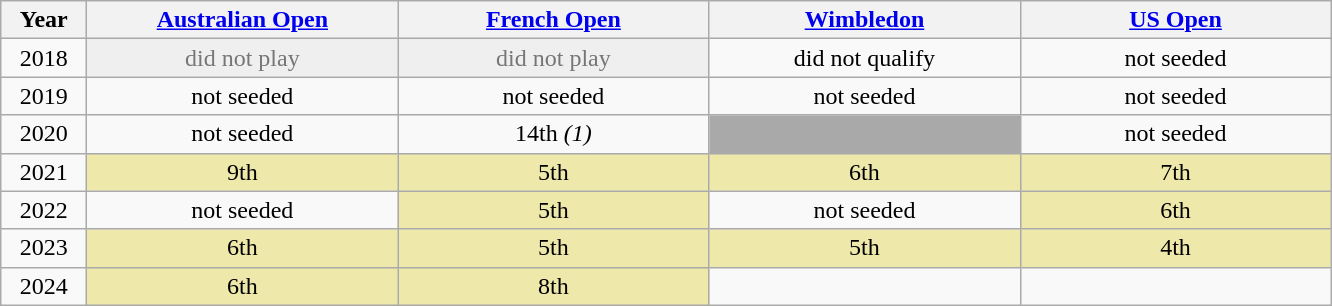<table class=wikitable style=font-size:100%;text-align:center>
<tr>
<th width=50>Year</th>
<th width=200><a href='#'>Australian Open</a></th>
<th width=200><a href='#'>French Open</a></th>
<th width=200><a href='#'>Wimbledon</a></th>
<th width=200><a href='#'>US Open</a></th>
</tr>
<tr>
<td>2018</td>
<td style="color:#767676; background:#efefef">did not play</td>
<td style="color:#767676; background:#efefef">did not play</td>
<td>did not qualify</td>
<td>not seeded</td>
</tr>
<tr>
<td>2019</td>
<td>not seeded</td>
<td>not seeded</td>
<td>not seeded</td>
<td>not seeded</td>
</tr>
<tr>
<td>2020</td>
<td>not seeded</td>
<td>14th <em>(1)</em></td>
<td bgcolor="darkgray"></td>
<td>not seeded</td>
</tr>
<tr>
<td>2021</td>
<td bgcolor=#EEE8AA>9th</td>
<td bgcolor=#EEE8AA>5th</td>
<td bgcolor=#EEE8AA>6th</td>
<td bgcolor=#EEE8AA>7th</td>
</tr>
<tr>
<td>2022</td>
<td>not seeded</td>
<td bgcolor=#EEE8AA>5th</td>
<td>not seeded</td>
<td bgcolor=#EEE8AA>6th</td>
</tr>
<tr>
<td>2023</td>
<td bgcolor=#EEE8AA>6th</td>
<td bgcolor=#EEE8AA>5th</td>
<td bgcolor=#EEE8AA>5th</td>
<td bgcolor=#EEE8AA>4th</td>
</tr>
<tr>
<td>2024</td>
<td bgcolor=#EEE8AA>6th</td>
<td bgcolor=#EEE8AA>8th</td>
<td></td>
<td></td>
</tr>
</table>
